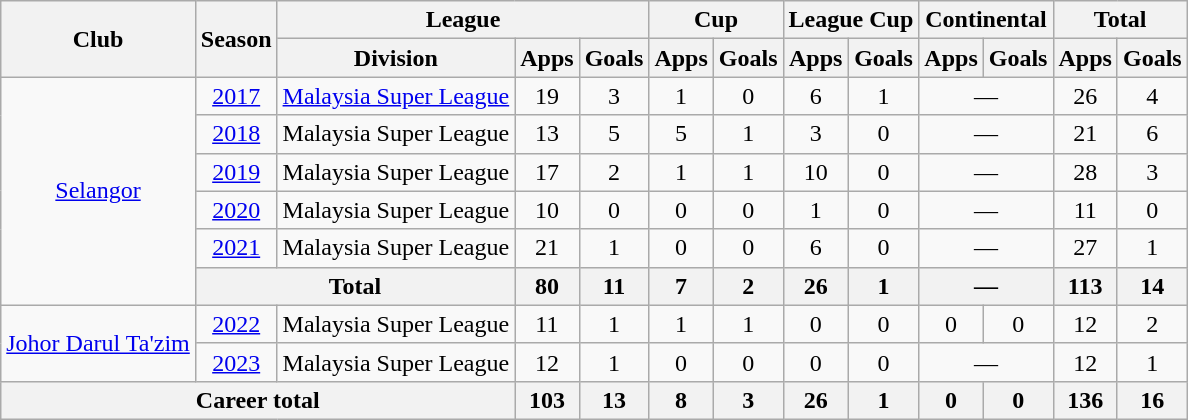<table class="wikitable" style="text-align: center;">
<tr>
<th rowspan="2">Club</th>
<th rowspan="2">Season</th>
<th colspan="3">League</th>
<th colspan="2">Cup</th>
<th colspan="2">League Cup</th>
<th colspan="2">Continental</th>
<th colspan="2">Total</th>
</tr>
<tr>
<th>Division</th>
<th>Apps</th>
<th>Goals</th>
<th>Apps</th>
<th>Goals</th>
<th>Apps</th>
<th>Goals</th>
<th>Apps</th>
<th>Goals</th>
<th>Apps</th>
<th>Goals</th>
</tr>
<tr>
<td rowspan="6" valign="center"><a href='#'>Selangor</a></td>
<td><a href='#'>2017</a></td>
<td rowspan="1" valign="center"><a href='#'>Malaysia Super League</a></td>
<td>19</td>
<td>3</td>
<td>1</td>
<td>0</td>
<td>6</td>
<td>1</td>
<td colspan=2>—</td>
<td>26</td>
<td>4</td>
</tr>
<tr>
<td><a href='#'>2018</a></td>
<td valign="center">Malaysia Super League</td>
<td>13</td>
<td>5</td>
<td>5</td>
<td>1</td>
<td>3</td>
<td>0</td>
<td colspan=2>—</td>
<td>21</td>
<td>6</td>
</tr>
<tr>
<td><a href='#'>2019</a></td>
<td valign="center">Malaysia Super League</td>
<td>17</td>
<td>2</td>
<td>1</td>
<td>1</td>
<td>10</td>
<td>0</td>
<td colspan=2>—</td>
<td>28</td>
<td>3</td>
</tr>
<tr>
<td><a href='#'>2020</a></td>
<td valign="center">Malaysia Super League</td>
<td>10</td>
<td>0</td>
<td>0</td>
<td>0</td>
<td>1</td>
<td>0</td>
<td colspan=2>—</td>
<td>11</td>
<td>0</td>
</tr>
<tr>
<td><a href='#'>2021</a></td>
<td valign="center">Malaysia Super League</td>
<td>21</td>
<td>1</td>
<td>0</td>
<td>0</td>
<td>6</td>
<td>0</td>
<td colspan=2>—</td>
<td>27</td>
<td>1</td>
</tr>
<tr>
<th colspan="2">Total</th>
<th>80</th>
<th>11</th>
<th>7</th>
<th>2</th>
<th>26</th>
<th>1</th>
<th colspan=2>—</th>
<th>113</th>
<th>14</th>
</tr>
<tr>
<td rowspan="2"><a href='#'>Johor Darul Ta'zim</a></td>
<td><a href='#'>2022</a></td>
<td rowspan="1">Malaysia Super League</td>
<td>11</td>
<td>1</td>
<td>1</td>
<td>1</td>
<td>0</td>
<td>0</td>
<td>0</td>
<td>0</td>
<td>12</td>
<td>2</td>
</tr>
<tr>
<td><a href='#'>2023</a></td>
<td valign="center">Malaysia Super League</td>
<td>12</td>
<td>1</td>
<td>0</td>
<td>0</td>
<td>0</td>
<td>0</td>
<td colspan=2>—</td>
<td>12</td>
<td>1</td>
</tr>
<tr>
<th colspan="3">Career total</th>
<th>103</th>
<th>13</th>
<th>8</th>
<th>3</th>
<th>26</th>
<th>1</th>
<th>0</th>
<th>0</th>
<th>136</th>
<th>16</th>
</tr>
</table>
